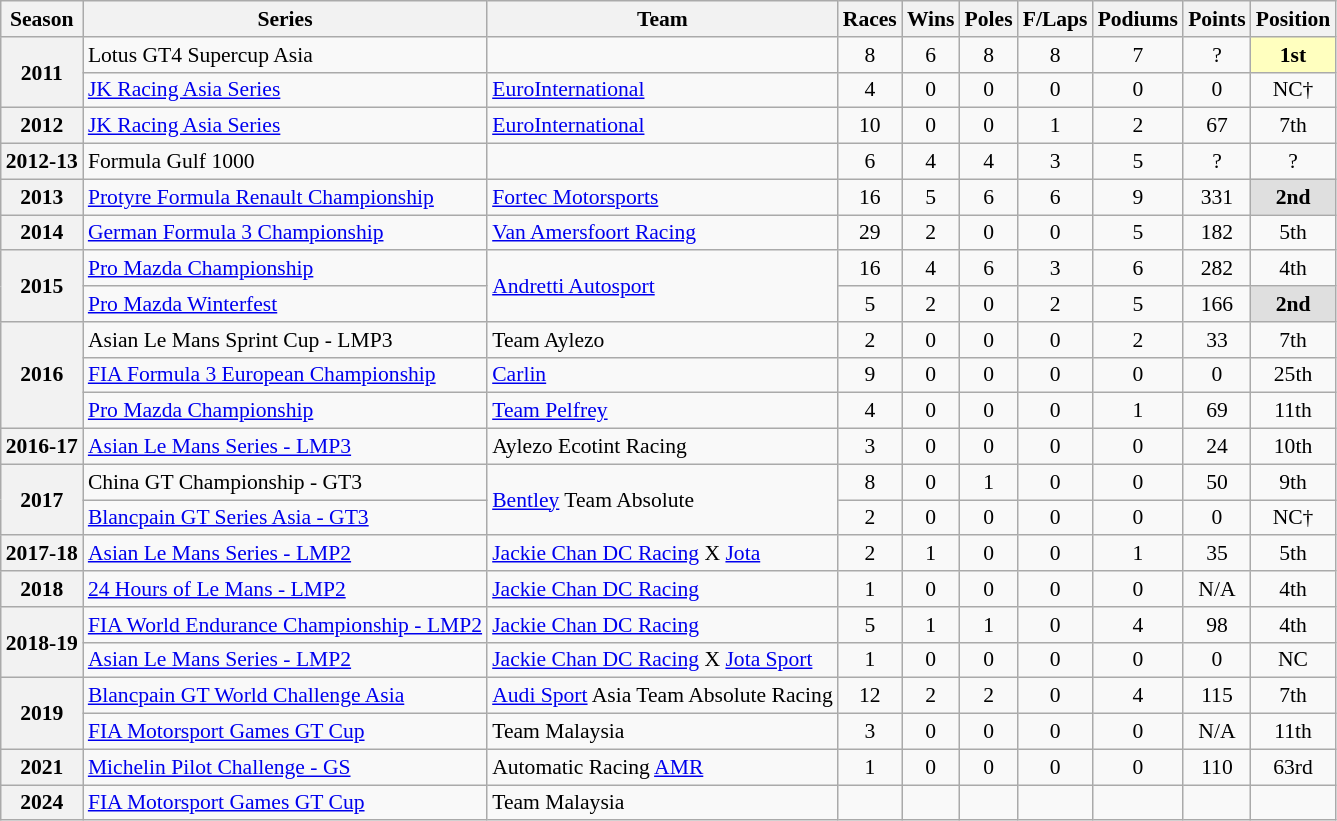<table class="wikitable" style="font-size: 90%; text-align:center">
<tr>
<th>Season</th>
<th>Series</th>
<th>Team</th>
<th>Races</th>
<th>Wins</th>
<th>Poles</th>
<th>F/Laps</th>
<th>Podiums</th>
<th>Points</th>
<th>Position</th>
</tr>
<tr>
<th rowspan="2">2011</th>
<td align=left>Lotus GT4 Supercup Asia</td>
<td></td>
<td>8</td>
<td>6</td>
<td>8</td>
<td>8</td>
<td>7</td>
<td>?</td>
<td style="background:#FFFFBF;"><strong>1st</strong></td>
</tr>
<tr>
<td align=left><a href='#'>JK Racing Asia Series</a></td>
<td align=left><a href='#'>EuroInternational</a></td>
<td>4</td>
<td>0</td>
<td>0</td>
<td>0</td>
<td>0</td>
<td>0</td>
<td>NC†</td>
</tr>
<tr>
<th>2012</th>
<td align=left><a href='#'>JK Racing Asia Series</a></td>
<td align=left><a href='#'>EuroInternational</a></td>
<td>10</td>
<td>0</td>
<td>0</td>
<td>1</td>
<td>2</td>
<td>67</td>
<td>7th</td>
</tr>
<tr>
<th>2012-13</th>
<td align=left>Formula Gulf 1000</td>
<td></td>
<td>6</td>
<td>4</td>
<td>4</td>
<td>3</td>
<td>5</td>
<td>?</td>
<td>?</td>
</tr>
<tr>
<th>2013</th>
<td align=left><a href='#'>Protyre Formula Renault Championship</a></td>
<td align=left><a href='#'>Fortec Motorsports</a></td>
<td>16</td>
<td>5</td>
<td>6</td>
<td>6</td>
<td>9</td>
<td>331</td>
<td style="background:#DFDFDF;"><strong>2nd</strong></td>
</tr>
<tr>
<th>2014</th>
<td align=left><a href='#'>German Formula 3 Championship</a></td>
<td align=left><a href='#'>Van Amersfoort Racing</a></td>
<td>29</td>
<td>2</td>
<td>0</td>
<td>0</td>
<td>5</td>
<td>182</td>
<td>5th</td>
</tr>
<tr>
<th rowspan="2">2015</th>
<td align=left><a href='#'>Pro Mazda Championship</a></td>
<td rowspan="2" align=left><a href='#'>Andretti Autosport</a></td>
<td>16</td>
<td>4</td>
<td>6</td>
<td>3</td>
<td>6</td>
<td>282</td>
<td>4th</td>
</tr>
<tr>
<td align=left><a href='#'>Pro Mazda Winterfest</a></td>
<td>5</td>
<td>2</td>
<td>0</td>
<td>2</td>
<td>5</td>
<td>166</td>
<td style="background:#DFDFDF;"><strong>2nd</strong></td>
</tr>
<tr>
<th rowspan="3">2016</th>
<td align=left>Asian Le Mans Sprint Cup - LMP3</td>
<td align=left>Team Aylezo</td>
<td>2</td>
<td>0</td>
<td>0</td>
<td>0</td>
<td>2</td>
<td>33</td>
<td>7th</td>
</tr>
<tr>
<td align=left><a href='#'>FIA Formula 3 European Championship</a></td>
<td align=left><a href='#'>Carlin</a></td>
<td>9</td>
<td>0</td>
<td>0</td>
<td>0</td>
<td>0</td>
<td>0</td>
<td>25th</td>
</tr>
<tr>
<td align=left><a href='#'>Pro Mazda Championship</a></td>
<td align=left><a href='#'>Team Pelfrey</a></td>
<td>4</td>
<td>0</td>
<td>0</td>
<td>0</td>
<td>1</td>
<td>69</td>
<td>11th</td>
</tr>
<tr>
<th>2016-17</th>
<td align=left><a href='#'>Asian Le Mans Series - LMP3</a></td>
<td align=left>Aylezo Ecotint Racing</td>
<td>3</td>
<td>0</td>
<td>0</td>
<td>0</td>
<td>0</td>
<td>24</td>
<td>10th</td>
</tr>
<tr>
<th rowspan="2">2017</th>
<td align=left>China GT Championship - GT3</td>
<td rowspan="2" align=left><a href='#'>Bentley</a> Team Absolute</td>
<td>8</td>
<td>0</td>
<td>1</td>
<td>0</td>
<td>0</td>
<td>50</td>
<td>9th</td>
</tr>
<tr>
<td align=left><a href='#'>Blancpain GT Series Asia - GT3</a></td>
<td>2</td>
<td>0</td>
<td>0</td>
<td>0</td>
<td>0</td>
<td>0</td>
<td>NC†</td>
</tr>
<tr>
<th>2017-18</th>
<td align=left><a href='#'>Asian Le Mans Series - LMP2</a></td>
<td align=left><a href='#'>Jackie Chan DC Racing</a> X <a href='#'>Jota</a></td>
<td>2</td>
<td>1</td>
<td>0</td>
<td>0</td>
<td>1</td>
<td>35</td>
<td>5th</td>
</tr>
<tr>
<th>2018</th>
<td align=left><a href='#'>24 Hours of Le Mans - LMP2</a></td>
<td align=left><a href='#'>Jackie Chan DC Racing</a></td>
<td>1</td>
<td>0</td>
<td>0</td>
<td>0</td>
<td>0</td>
<td>N/A</td>
<td>4th</td>
</tr>
<tr>
<th rowspan="2">2018-19</th>
<td align=left><a href='#'>FIA World Endurance Championship - LMP2</a></td>
<td align=left><a href='#'>Jackie Chan DC Racing</a></td>
<td>5</td>
<td>1</td>
<td>1</td>
<td>0</td>
<td>4</td>
<td>98</td>
<td>4th</td>
</tr>
<tr>
<td align=left><a href='#'>Asian Le Mans Series - LMP2</a></td>
<td align=left><a href='#'>Jackie Chan DC Racing</a> X <a href='#'>Jota Sport</a></td>
<td>1</td>
<td>0</td>
<td>0</td>
<td>0</td>
<td>0</td>
<td>0</td>
<td>NC</td>
</tr>
<tr>
<th rowspan="2">2019</th>
<td align=left><a href='#'>Blancpain GT World Challenge Asia</a></td>
<td align=left><a href='#'>Audi Sport</a> Asia Team Absolute Racing</td>
<td>12</td>
<td>2</td>
<td>2</td>
<td>0</td>
<td>4</td>
<td>115</td>
<td>7th</td>
</tr>
<tr>
<td align=left><a href='#'>FIA Motorsport Games GT Cup</a></td>
<td align=left>Team Malaysia</td>
<td>3</td>
<td>0</td>
<td>0</td>
<td>0</td>
<td>0</td>
<td>N/A</td>
<td>11th</td>
</tr>
<tr>
<th>2021</th>
<td align=left><a href='#'>Michelin Pilot Challenge - GS</a></td>
<td align=left>Automatic Racing <a href='#'>AMR</a></td>
<td>1</td>
<td>0</td>
<td>0</td>
<td>0</td>
<td>0</td>
<td>110</td>
<td>63rd</td>
</tr>
<tr>
<th>2024</th>
<td align=left><a href='#'>FIA Motorsport Games GT Cup</a></td>
<td align=left>Team Malaysia</td>
<td></td>
<td></td>
<td></td>
<td></td>
<td></td>
<td></td>
<td></td>
</tr>
</table>
